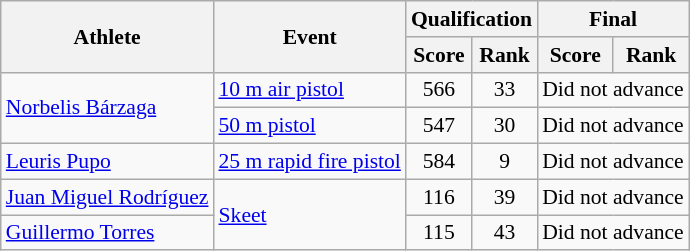<table class="wikitable" style="font-size:90%">
<tr>
<th rowspan="2">Athlete</th>
<th rowspan="2">Event</th>
<th colspan="2">Qualification</th>
<th colspan="2">Final</th>
</tr>
<tr>
<th>Score</th>
<th>Rank</th>
<th>Score</th>
<th>Rank</th>
</tr>
<tr>
<td rowspan=2><a href='#'>Norbelis Bárzaga</a></td>
<td><a href='#'>10 m air pistol</a></td>
<td align="center">566</td>
<td align="center">33</td>
<td colspan="2"  align="center">Did not advance</td>
</tr>
<tr>
<td><a href='#'>50 m pistol</a></td>
<td align="center">547</td>
<td align="center">30</td>
<td colspan="2"  align="center">Did not advance</td>
</tr>
<tr>
<td><a href='#'>Leuris Pupo</a></td>
<td><a href='#'>25 m rapid fire pistol</a></td>
<td align="center">584</td>
<td align="center">9</td>
<td colspan="2"  align="center">Did not advance</td>
</tr>
<tr>
<td><a href='#'>Juan Miguel Rodríguez</a></td>
<td rowspan=2><a href='#'>Skeet</a></td>
<td align="center">116</td>
<td align="center">39</td>
<td colspan="2"  align="center">Did not advance</td>
</tr>
<tr>
<td><a href='#'>Guillermo Torres</a></td>
<td align="center">115</td>
<td align="center">43</td>
<td colspan="2"  align="center">Did not advance</td>
</tr>
</table>
